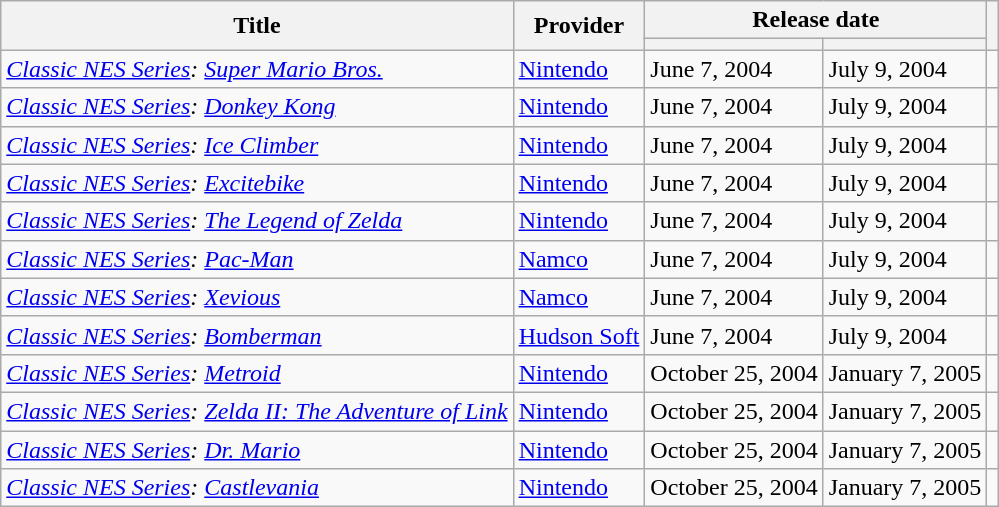<table class="wikitable plainrowheaders sortable">
<tr>
<th rowspan="2">Title</th>
<th rowspan="2">Provider</th>
<th colspan="2">Release date</th>
<th rowspan="2" class="unsortable"></th>
</tr>
<tr>
<th data-sort-type="date"></th>
<th data-sort-type="date"></th>
</tr>
<tr>
<td><em><a href='#'>Classic NES Series</a>: <a href='#'>Super Mario Bros.</a></em></td>
<td><a href='#'>Nintendo</a></td>
<td>June 7, 2004</td>
<td>July 9, 2004</td>
<td></td>
</tr>
<tr>
<td><em><a href='#'>Classic NES Series</a>: <a href='#'>Donkey Kong</a></em></td>
<td><a href='#'>Nintendo</a></td>
<td>June 7, 2004</td>
<td>July 9, 2004</td>
<td></td>
</tr>
<tr>
<td><em><a href='#'>Classic NES Series</a>: <a href='#'>Ice Climber</a></em></td>
<td><a href='#'>Nintendo</a></td>
<td>June 7, 2004</td>
<td>July 9, 2004</td>
<td></td>
</tr>
<tr>
<td><em><a href='#'>Classic NES Series</a>: <a href='#'>Excitebike</a></em></td>
<td><a href='#'>Nintendo</a></td>
<td>June 7, 2004</td>
<td>July 9, 2004</td>
<td></td>
</tr>
<tr>
<td><em><a href='#'>Classic NES Series</a>: <a href='#'>The Legend of Zelda</a></em></td>
<td><a href='#'>Nintendo</a></td>
<td>June 7, 2004</td>
<td>July 9, 2004</td>
<td></td>
</tr>
<tr>
<td><em><a href='#'>Classic NES Series</a>: <a href='#'>Pac-Man</a></em></td>
<td><a href='#'>Namco</a></td>
<td>June 7, 2004</td>
<td>July 9, 2004</td>
<td></td>
</tr>
<tr>
<td><em><a href='#'>Classic NES Series</a>: <a href='#'>Xevious</a></em></td>
<td><a href='#'>Namco</a></td>
<td>June 7, 2004</td>
<td>July 9, 2004</td>
<td></td>
</tr>
<tr>
<td><em><a href='#'>Classic NES Series</a>: <a href='#'>Bomberman</a></em></td>
<td><a href='#'>Hudson Soft</a></td>
<td>June 7, 2004</td>
<td>July 9, 2004</td>
<td></td>
</tr>
<tr>
<td><em><a href='#'>Classic NES Series</a>: <a href='#'>Metroid</a></em></td>
<td><a href='#'>Nintendo</a></td>
<td>October 25, 2004</td>
<td>January 7, 2005</td>
<td></td>
</tr>
<tr>
<td><em><a href='#'>Classic NES Series</a>: <a href='#'>Zelda II: The Adventure of Link</a></em></td>
<td><a href='#'>Nintendo</a></td>
<td>October 25, 2004</td>
<td>January 7, 2005</td>
<td></td>
</tr>
<tr>
<td><em><a href='#'>Classic NES Series</a>: <a href='#'>Dr. Mario</a></em></td>
<td><a href='#'>Nintendo</a></td>
<td>October 25, 2004</td>
<td>January 7, 2005</td>
<td></td>
</tr>
<tr>
<td><em><a href='#'>Classic NES Series</a>: <a href='#'>Castlevania</a></em></td>
<td><a href='#'>Nintendo</a></td>
<td>October 25, 2004</td>
<td>January 7, 2005</td>
<td></td>
</tr>
</table>
